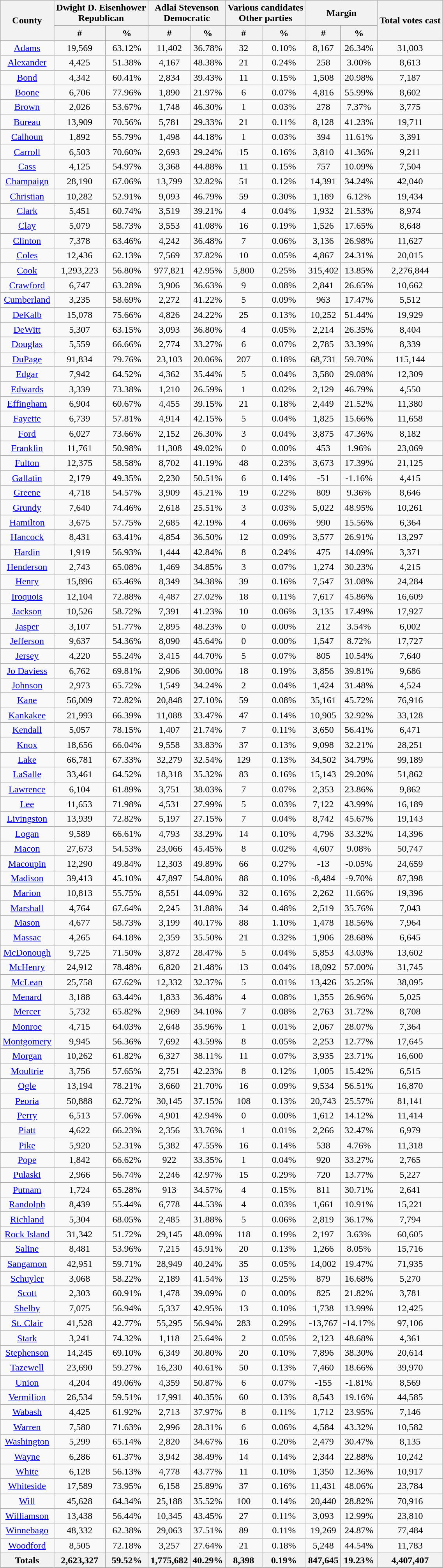<table width="60%" class="wikitable sortable">
<tr>
<th rowspan="2">County</th>
<th colspan="2">Dwight D. Eisenhower<br>Republican</th>
<th colspan="2">Adlai Stevenson<br>Democratic</th>
<th colspan="2">Various candidates<br>Other parties</th>
<th colspan="2">Margin</th>
<th rowspan="2">Total votes cast</th>
</tr>
<tr>
<th style="text-align:center;" data-sort-type="number">#</th>
<th style="text-align:center;" data-sort-type="number">%</th>
<th style="text-align:center;" data-sort-type="number">#</th>
<th style="text-align:center;" data-sort-type="number">%</th>
<th style="text-align:center;" data-sort-type="number">#</th>
<th style="text-align:center;" data-sort-type="number">%</th>
<th style="text-align:center;" data-sort-type="number">#</th>
<th style="text-align:center;" data-sort-type="number">%</th>
</tr>
<tr style="text-align:center;">
<td><a href='#'>Adams</a></td>
<td>19,569</td>
<td>63.12%</td>
<td>11,402</td>
<td>36.78%</td>
<td>32</td>
<td>0.10%</td>
<td>8,167</td>
<td>26.34%</td>
<td>31,003</td>
</tr>
<tr style="text-align:center;">
<td><a href='#'>Alexander</a></td>
<td>4,425</td>
<td>51.38%</td>
<td>4,167</td>
<td>48.38%</td>
<td>21</td>
<td>0.24%</td>
<td>258</td>
<td>3.00%</td>
<td>8,613</td>
</tr>
<tr style="text-align:center;">
<td><a href='#'>Bond</a></td>
<td>4,342</td>
<td>60.41%</td>
<td>2,834</td>
<td>39.43%</td>
<td>11</td>
<td>0.15%</td>
<td>1,508</td>
<td>20.98%</td>
<td>7,187</td>
</tr>
<tr style="text-align:center;">
<td><a href='#'>Boone</a></td>
<td>6,706</td>
<td>77.96%</td>
<td>1,890</td>
<td>21.97%</td>
<td>6</td>
<td>0.07%</td>
<td>4,816</td>
<td>55.99%</td>
<td>8,602</td>
</tr>
<tr style="text-align:center;">
<td><a href='#'>Brown</a></td>
<td>2,026</td>
<td>53.67%</td>
<td>1,748</td>
<td>46.30%</td>
<td>1</td>
<td>0.03%</td>
<td>278</td>
<td>7.37%</td>
<td>3,775</td>
</tr>
<tr style="text-align:center;">
<td><a href='#'>Bureau</a></td>
<td>13,909</td>
<td>70.56%</td>
<td>5,781</td>
<td>29.33%</td>
<td>21</td>
<td>0.11%</td>
<td>8,128</td>
<td>41.23%</td>
<td>19,711</td>
</tr>
<tr style="text-align:center;">
<td><a href='#'>Calhoun</a></td>
<td>1,892</td>
<td>55.79%</td>
<td>1,498</td>
<td>44.18%</td>
<td>1</td>
<td>0.03%</td>
<td>394</td>
<td>11.61%</td>
<td>3,391</td>
</tr>
<tr style="text-align:center;">
<td><a href='#'>Carroll</a></td>
<td>6,503</td>
<td>70.60%</td>
<td>2,693</td>
<td>29.24%</td>
<td>15</td>
<td>0.16%</td>
<td>3,810</td>
<td>41.36%</td>
<td>9,211</td>
</tr>
<tr style="text-align:center;">
<td><a href='#'>Cass</a></td>
<td>4,125</td>
<td>54.97%</td>
<td>3,368</td>
<td>44.88%</td>
<td>11</td>
<td>0.15%</td>
<td>757</td>
<td>10.09%</td>
<td>7,504</td>
</tr>
<tr style="text-align:center;">
<td><a href='#'>Champaign</a></td>
<td>28,190</td>
<td>67.06%</td>
<td>13,799</td>
<td>32.82%</td>
<td>51</td>
<td>0.12%</td>
<td>14,391</td>
<td>34.24%</td>
<td>42,040</td>
</tr>
<tr style="text-align:center;">
<td><a href='#'>Christian</a></td>
<td>10,282</td>
<td>52.91%</td>
<td>9,093</td>
<td>46.79%</td>
<td>59</td>
<td>0.30%</td>
<td>1,189</td>
<td>6.12%</td>
<td>19,434</td>
</tr>
<tr style="text-align:center;">
<td><a href='#'>Clark</a></td>
<td>5,451</td>
<td>60.74%</td>
<td>3,519</td>
<td>39.21%</td>
<td>4</td>
<td>0.04%</td>
<td>1,932</td>
<td>21.53%</td>
<td>8,974</td>
</tr>
<tr style="text-align:center;">
<td><a href='#'>Clay</a></td>
<td>5,079</td>
<td>58.73%</td>
<td>3,553</td>
<td>41.08%</td>
<td>16</td>
<td>0.19%</td>
<td>1,526</td>
<td>17.65%</td>
<td>8,648</td>
</tr>
<tr style="text-align:center;">
<td><a href='#'>Clinton</a></td>
<td>7,378</td>
<td>63.46%</td>
<td>4,242</td>
<td>36.48%</td>
<td>7</td>
<td>0.06%</td>
<td>3,136</td>
<td>26.98%</td>
<td>11,627</td>
</tr>
<tr style="text-align:center;">
<td><a href='#'>Coles</a></td>
<td>12,436</td>
<td>62.13%</td>
<td>7,569</td>
<td>37.82%</td>
<td>10</td>
<td>0.05%</td>
<td>4,867</td>
<td>24.31%</td>
<td>20,015</td>
</tr>
<tr style="text-align:center;">
<td><a href='#'>Cook</a></td>
<td>1,293,223</td>
<td>56.80%</td>
<td>977,821</td>
<td>42.95%</td>
<td>5,800</td>
<td>0.25%</td>
<td>315,402</td>
<td>13.85%</td>
<td>2,276,844</td>
</tr>
<tr style="text-align:center;">
<td><a href='#'>Crawford</a></td>
<td>6,747</td>
<td>63.28%</td>
<td>3,906</td>
<td>36.63%</td>
<td>9</td>
<td>0.08%</td>
<td>2,841</td>
<td>26.65%</td>
<td>10,662</td>
</tr>
<tr style="text-align:center;">
<td><a href='#'>Cumberland</a></td>
<td>3,235</td>
<td>58.69%</td>
<td>2,272</td>
<td>41.22%</td>
<td>5</td>
<td>0.09%</td>
<td>963</td>
<td>17.47%</td>
<td>5,512</td>
</tr>
<tr style="text-align:center;">
<td><a href='#'>DeKalb</a></td>
<td>15,078</td>
<td>75.66%</td>
<td>4,826</td>
<td>24.22%</td>
<td>25</td>
<td>0.13%</td>
<td>10,252</td>
<td>51.44%</td>
<td>19,929</td>
</tr>
<tr style="text-align:center;">
<td><a href='#'>DeWitt</a></td>
<td>5,307</td>
<td>63.15%</td>
<td>3,093</td>
<td>36.80%</td>
<td>4</td>
<td>0.05%</td>
<td>2,214</td>
<td>26.35%</td>
<td>8,404</td>
</tr>
<tr style="text-align:center;">
<td><a href='#'>Douglas</a></td>
<td>5,559</td>
<td>66.66%</td>
<td>2,774</td>
<td>33.27%</td>
<td>6</td>
<td>0.07%</td>
<td>2,785</td>
<td>33.39%</td>
<td>8,339</td>
</tr>
<tr style="text-align:center;">
<td><a href='#'>DuPage</a></td>
<td>91,834</td>
<td>79.76%</td>
<td>23,103</td>
<td>20.06%</td>
<td>207</td>
<td>0.18%</td>
<td>68,731</td>
<td>59.70%</td>
<td>115,144</td>
</tr>
<tr style="text-align:center;">
<td><a href='#'>Edgar</a></td>
<td>7,942</td>
<td>64.52%</td>
<td>4,362</td>
<td>35.44%</td>
<td>5</td>
<td>0.04%</td>
<td>3,580</td>
<td>29.08%</td>
<td>12,309</td>
</tr>
<tr style="text-align:center;">
<td><a href='#'>Edwards</a></td>
<td>3,339</td>
<td>73.38%</td>
<td>1,210</td>
<td>26.59%</td>
<td>1</td>
<td>0.02%</td>
<td>2,129</td>
<td>46.79%</td>
<td>4,550</td>
</tr>
<tr style="text-align:center;">
<td><a href='#'>Effingham</a></td>
<td>6,904</td>
<td>60.67%</td>
<td>4,455</td>
<td>39.15%</td>
<td>21</td>
<td>0.18%</td>
<td>2,449</td>
<td>21.52%</td>
<td>11,380</td>
</tr>
<tr style="text-align:center;">
<td><a href='#'>Fayette</a></td>
<td>6,739</td>
<td>57.81%</td>
<td>4,914</td>
<td>42.15%</td>
<td>5</td>
<td>0.04%</td>
<td>1,825</td>
<td>15.66%</td>
<td>11,658</td>
</tr>
<tr style="text-align:center;">
<td><a href='#'>Ford</a></td>
<td>6,027</td>
<td>73.66%</td>
<td>2,152</td>
<td>26.30%</td>
<td>3</td>
<td>0.04%</td>
<td>3,875</td>
<td>47.36%</td>
<td>8,182</td>
</tr>
<tr style="text-align:center;">
<td><a href='#'>Franklin</a></td>
<td>11,761</td>
<td>50.98%</td>
<td>11,308</td>
<td>49.02%</td>
<td>0</td>
<td>0.00%</td>
<td>453</td>
<td>1.96%</td>
<td>23,069</td>
</tr>
<tr style="text-align:center;">
<td><a href='#'>Fulton</a></td>
<td>12,375</td>
<td>58.58%</td>
<td>8,702</td>
<td>41.19%</td>
<td>48</td>
<td>0.23%</td>
<td>3,673</td>
<td>17.39%</td>
<td>21,125</td>
</tr>
<tr style="text-align:center;">
<td><a href='#'>Gallatin</a></td>
<td>2,179</td>
<td>49.35%</td>
<td>2,230</td>
<td>50.51%</td>
<td>6</td>
<td>0.14%</td>
<td>-51</td>
<td>-1.16%</td>
<td>4,415</td>
</tr>
<tr style="text-align:center;">
<td><a href='#'>Greene</a></td>
<td>4,718</td>
<td>54.57%</td>
<td>3,909</td>
<td>45.21%</td>
<td>19</td>
<td>0.22%</td>
<td>809</td>
<td>9.36%</td>
<td>8,646</td>
</tr>
<tr style="text-align:center;">
<td><a href='#'>Grundy</a></td>
<td>7,640</td>
<td>74.46%</td>
<td>2,618</td>
<td>25.51%</td>
<td>3</td>
<td>0.03%</td>
<td>5,022</td>
<td>48.95%</td>
<td>10,261</td>
</tr>
<tr style="text-align:center;">
<td><a href='#'>Hamilton</a></td>
<td>3,675</td>
<td>57.75%</td>
<td>2,685</td>
<td>42.19%</td>
<td>4</td>
<td>0.06%</td>
<td>990</td>
<td>15.56%</td>
<td>6,364</td>
</tr>
<tr style="text-align:center;">
<td><a href='#'>Hancock</a></td>
<td>8,431</td>
<td>63.41%</td>
<td>4,854</td>
<td>36.50%</td>
<td>12</td>
<td>0.09%</td>
<td>3,577</td>
<td>26.91%</td>
<td>13,297</td>
</tr>
<tr style="text-align:center;">
<td><a href='#'>Hardin</a></td>
<td>1,919</td>
<td>56.93%</td>
<td>1,444</td>
<td>42.84%</td>
<td>8</td>
<td>0.24%</td>
<td>475</td>
<td>14.09%</td>
<td>3,371</td>
</tr>
<tr style="text-align:center;">
<td><a href='#'>Henderson</a></td>
<td>2,743</td>
<td>65.08%</td>
<td>1,469</td>
<td>34.85%</td>
<td>3</td>
<td>0.07%</td>
<td>1,274</td>
<td>30.23%</td>
<td>4,215</td>
</tr>
<tr style="text-align:center;">
<td><a href='#'>Henry</a></td>
<td>15,896</td>
<td>65.46%</td>
<td>8,349</td>
<td>34.38%</td>
<td>39</td>
<td>0.16%</td>
<td>7,547</td>
<td>31.08%</td>
<td>24,284</td>
</tr>
<tr style="text-align:center;">
<td><a href='#'>Iroquois</a></td>
<td>12,104</td>
<td>72.88%</td>
<td>4,487</td>
<td>27.02%</td>
<td>18</td>
<td>0.11%</td>
<td>7,617</td>
<td>45.86%</td>
<td>16,609</td>
</tr>
<tr style="text-align:center;">
<td><a href='#'>Jackson</a></td>
<td>10,526</td>
<td>58.72%</td>
<td>7,391</td>
<td>41.23%</td>
<td>10</td>
<td>0.06%</td>
<td>3,135</td>
<td>17.49%</td>
<td>17,927</td>
</tr>
<tr style="text-align:center;">
<td><a href='#'>Jasper</a></td>
<td>3,107</td>
<td>51.77%</td>
<td>2,895</td>
<td>48.23%</td>
<td>0</td>
<td>0.00%</td>
<td>212</td>
<td>3.54%</td>
<td>6,002</td>
</tr>
<tr style="text-align:center;">
<td><a href='#'>Jefferson</a></td>
<td>9,637</td>
<td>54.36%</td>
<td>8,090</td>
<td>45.64%</td>
<td>0</td>
<td>0.00%</td>
<td>1,547</td>
<td>8.72%</td>
<td>17,727</td>
</tr>
<tr style="text-align:center;">
<td><a href='#'>Jersey</a></td>
<td>4,220</td>
<td>55.24%</td>
<td>3,415</td>
<td>44.70%</td>
<td>5</td>
<td>0.07%</td>
<td>805</td>
<td>10.54%</td>
<td>7,640</td>
</tr>
<tr style="text-align:center;">
<td><a href='#'>Jo Daviess</a></td>
<td>6,762</td>
<td>69.81%</td>
<td>2,906</td>
<td>30.00%</td>
<td>18</td>
<td>0.19%</td>
<td>3,856</td>
<td>39.81%</td>
<td>9,686</td>
</tr>
<tr style="text-align:center;">
<td><a href='#'>Johnson</a></td>
<td>2,973</td>
<td>65.72%</td>
<td>1,549</td>
<td>34.24%</td>
<td>2</td>
<td>0.04%</td>
<td>1,424</td>
<td>31.48%</td>
<td>4,524</td>
</tr>
<tr style="text-align:center;">
<td><a href='#'>Kane</a></td>
<td>56,009</td>
<td>72.82%</td>
<td>20,848</td>
<td>27.10%</td>
<td>59</td>
<td>0.08%</td>
<td>35,161</td>
<td>45.72%</td>
<td>76,916</td>
</tr>
<tr style="text-align:center;">
<td><a href='#'>Kankakee</a></td>
<td>21,993</td>
<td>66.39%</td>
<td>11,088</td>
<td>33.47%</td>
<td>47</td>
<td>0.14%</td>
<td>10,905</td>
<td>32.92%</td>
<td>33,128</td>
</tr>
<tr style="text-align:center;">
<td><a href='#'>Kendall</a></td>
<td>5,057</td>
<td>78.15%</td>
<td>1,407</td>
<td>21.74%</td>
<td>7</td>
<td>0.11%</td>
<td>3,650</td>
<td>56.41%</td>
<td>6,471</td>
</tr>
<tr style="text-align:center;">
<td><a href='#'>Knox</a></td>
<td>18,656</td>
<td>66.04%</td>
<td>9,558</td>
<td>33.83%</td>
<td>37</td>
<td>0.13%</td>
<td>9,098</td>
<td>32.21%</td>
<td>28,251</td>
</tr>
<tr style="text-align:center;">
<td><a href='#'>Lake</a></td>
<td>66,781</td>
<td>67.33%</td>
<td>32,279</td>
<td>32.54%</td>
<td>129</td>
<td>0.13%</td>
<td>34,502</td>
<td>34.79%</td>
<td>99,189</td>
</tr>
<tr style="text-align:center;">
<td><a href='#'>LaSalle</a></td>
<td>33,461</td>
<td>64.52%</td>
<td>18,318</td>
<td>35.32%</td>
<td>83</td>
<td>0.16%</td>
<td>15,143</td>
<td>29.20%</td>
<td>51,862</td>
</tr>
<tr style="text-align:center;">
<td><a href='#'>Lawrence</a></td>
<td>6,104</td>
<td>61.89%</td>
<td>3,751</td>
<td>38.03%</td>
<td>7</td>
<td>0.07%</td>
<td>2,353</td>
<td>23.86%</td>
<td>9,862</td>
</tr>
<tr style="text-align:center;">
<td><a href='#'>Lee</a></td>
<td>11,653</td>
<td>71.98%</td>
<td>4,531</td>
<td>27.99%</td>
<td>5</td>
<td>0.03%</td>
<td>7,122</td>
<td>43.99%</td>
<td>16,189</td>
</tr>
<tr style="text-align:center;">
<td><a href='#'>Livingston</a></td>
<td>13,939</td>
<td>72.82%</td>
<td>5,197</td>
<td>27.15%</td>
<td>7</td>
<td>0.04%</td>
<td>8,742</td>
<td>45.67%</td>
<td>19,143</td>
</tr>
<tr style="text-align:center;">
<td><a href='#'>Logan</a></td>
<td>9,589</td>
<td>66.61%</td>
<td>4,793</td>
<td>33.29%</td>
<td>14</td>
<td>0.10%</td>
<td>4,796</td>
<td>33.32%</td>
<td>14,396</td>
</tr>
<tr style="text-align:center;">
<td><a href='#'>Macon</a></td>
<td>27,673</td>
<td>54.53%</td>
<td>23,066</td>
<td>45.45%</td>
<td>8</td>
<td>0.02%</td>
<td>4,607</td>
<td>9.08%</td>
<td>50,747</td>
</tr>
<tr style="text-align:center;">
<td><a href='#'>Macoupin</a></td>
<td>12,290</td>
<td>49.84%</td>
<td>12,303</td>
<td>49.89%</td>
<td>66</td>
<td>0.27%</td>
<td>-13</td>
<td>-0.05%</td>
<td>24,659</td>
</tr>
<tr style="text-align:center;">
<td><a href='#'>Madison</a></td>
<td>39,413</td>
<td>45.10%</td>
<td>47,897</td>
<td>54.80%</td>
<td>88</td>
<td>0.10%</td>
<td>-8,484</td>
<td>-9.70%</td>
<td>87,398</td>
</tr>
<tr style="text-align:center;">
<td><a href='#'>Marion</a></td>
<td>10,813</td>
<td>55.75%</td>
<td>8,551</td>
<td>44.09%</td>
<td>32</td>
<td>0.16%</td>
<td>2,262</td>
<td>11.66%</td>
<td>19,396</td>
</tr>
<tr style="text-align:center;">
<td><a href='#'>Marshall</a></td>
<td>4,764</td>
<td>67.64%</td>
<td>2,245</td>
<td>31.88%</td>
<td>34</td>
<td>0.48%</td>
<td>2,519</td>
<td>35.76%</td>
<td>7,043</td>
</tr>
<tr style="text-align:center;">
<td><a href='#'>Mason</a></td>
<td>4,677</td>
<td>58.73%</td>
<td>3,199</td>
<td>40.17%</td>
<td>88</td>
<td>1.10%</td>
<td>1,478</td>
<td>18.56%</td>
<td>7,964</td>
</tr>
<tr style="text-align:center;">
<td><a href='#'>Massac</a></td>
<td>4,265</td>
<td>64.18%</td>
<td>2,359</td>
<td>35.50%</td>
<td>21</td>
<td>0.32%</td>
<td>1,906</td>
<td>28.68%</td>
<td>6,645</td>
</tr>
<tr style="text-align:center;">
<td><a href='#'>McDonough</a></td>
<td>9,725</td>
<td>71.50%</td>
<td>3,872</td>
<td>28.47%</td>
<td>5</td>
<td>0.04%</td>
<td>5,853</td>
<td>43.03%</td>
<td>13,602</td>
</tr>
<tr style="text-align:center;">
<td><a href='#'>McHenry</a></td>
<td>24,912</td>
<td>78.48%</td>
<td>6,820</td>
<td>21.48%</td>
<td>13</td>
<td>0.04%</td>
<td>18,092</td>
<td>57.00%</td>
<td>31,745</td>
</tr>
<tr style="text-align:center;">
<td><a href='#'>McLean</a></td>
<td>25,758</td>
<td>67.62%</td>
<td>12,332</td>
<td>32.37%</td>
<td>5</td>
<td>0.01%</td>
<td>13,426</td>
<td>35.25%</td>
<td>38,095</td>
</tr>
<tr style="text-align:center;">
<td><a href='#'>Menard</a></td>
<td>3,188</td>
<td>63.44%</td>
<td>1,833</td>
<td>36.48%</td>
<td>4</td>
<td>0.08%</td>
<td>1,355</td>
<td>26.96%</td>
<td>5,025</td>
</tr>
<tr style="text-align:center;">
<td><a href='#'>Mercer</a></td>
<td>5,732</td>
<td>65.82%</td>
<td>2,969</td>
<td>34.10%</td>
<td>7</td>
<td>0.08%</td>
<td>2,763</td>
<td>31.72%</td>
<td>8,708</td>
</tr>
<tr style="text-align:center;">
<td><a href='#'>Monroe</a></td>
<td>4,715</td>
<td>64.03%</td>
<td>2,648</td>
<td>35.96%</td>
<td>1</td>
<td>0.01%</td>
<td>2,067</td>
<td>28.07%</td>
<td>7,364</td>
</tr>
<tr style="text-align:center;">
<td><a href='#'>Montgomery</a></td>
<td>9,945</td>
<td>56.36%</td>
<td>7,692</td>
<td>43.59%</td>
<td>8</td>
<td>0.05%</td>
<td>2,253</td>
<td>12.77%</td>
<td>17,645</td>
</tr>
<tr style="text-align:center;">
<td><a href='#'>Morgan</a></td>
<td>10,262</td>
<td>61.82%</td>
<td>6,327</td>
<td>38.11%</td>
<td>11</td>
<td>0.07%</td>
<td>3,935</td>
<td>23.71%</td>
<td>16,600</td>
</tr>
<tr style="text-align:center;">
<td><a href='#'>Moultrie</a></td>
<td>3,756</td>
<td>57.65%</td>
<td>2,751</td>
<td>42.23%</td>
<td>8</td>
<td>0.12%</td>
<td>1,005</td>
<td>15.42%</td>
<td>6,515</td>
</tr>
<tr style="text-align:center;">
<td><a href='#'>Ogle</a></td>
<td>13,194</td>
<td>78.21%</td>
<td>3,660</td>
<td>21.70%</td>
<td>16</td>
<td>0.09%</td>
<td>9,534</td>
<td>56.51%</td>
<td>16,870</td>
</tr>
<tr style="text-align:center;">
<td><a href='#'>Peoria</a></td>
<td>50,888</td>
<td>62.72%</td>
<td>30,145</td>
<td>37.15%</td>
<td>108</td>
<td>0.13%</td>
<td>20,743</td>
<td>25.57%</td>
<td>81,141</td>
</tr>
<tr style="text-align:center;">
<td><a href='#'>Perry</a></td>
<td>6,513</td>
<td>57.06%</td>
<td>4,901</td>
<td>42.94%</td>
<td>0</td>
<td>0.00%</td>
<td>1,612</td>
<td>14.12%</td>
<td>11,414</td>
</tr>
<tr style="text-align:center;">
<td><a href='#'>Piatt</a></td>
<td>4,622</td>
<td>66.23%</td>
<td>2,356</td>
<td>33.76%</td>
<td>1</td>
<td>0.01%</td>
<td>2,266</td>
<td>32.47%</td>
<td>6,979</td>
</tr>
<tr style="text-align:center;">
<td><a href='#'>Pike</a></td>
<td>5,920</td>
<td>52.31%</td>
<td>5,382</td>
<td>47.55%</td>
<td>16</td>
<td>0.14%</td>
<td>538</td>
<td>4.76%</td>
<td>11,318</td>
</tr>
<tr style="text-align:center;">
<td><a href='#'>Pope</a></td>
<td>1,842</td>
<td>66.62%</td>
<td>922</td>
<td>33.35%</td>
<td>1</td>
<td>0.04%</td>
<td>920</td>
<td>33.27%</td>
<td>2,765</td>
</tr>
<tr style="text-align:center;">
<td><a href='#'>Pulaski</a></td>
<td>2,966</td>
<td>56.74%</td>
<td>2,246</td>
<td>42.97%</td>
<td>15</td>
<td>0.29%</td>
<td>720</td>
<td>13.77%</td>
<td>5,227</td>
</tr>
<tr style="text-align:center;">
<td><a href='#'>Putnam</a></td>
<td>1,724</td>
<td>65.28%</td>
<td>913</td>
<td>34.57%</td>
<td>4</td>
<td>0.15%</td>
<td>811</td>
<td>30.71%</td>
<td>2,641</td>
</tr>
<tr style="text-align:center;">
<td><a href='#'>Randolph</a></td>
<td>8,439</td>
<td>55.44%</td>
<td>6,778</td>
<td>44.53%</td>
<td>4</td>
<td>0.03%</td>
<td>1,661</td>
<td>10.91%</td>
<td>15,221</td>
</tr>
<tr style="text-align:center;">
<td><a href='#'>Richland</a></td>
<td>5,304</td>
<td>68.05%</td>
<td>2,485</td>
<td>31.88%</td>
<td>5</td>
<td>0.06%</td>
<td>2,819</td>
<td>36.17%</td>
<td>7,794</td>
</tr>
<tr style="text-align:center;">
<td><a href='#'>Rock Island</a></td>
<td>31,342</td>
<td>51.72%</td>
<td>29,145</td>
<td>48.09%</td>
<td>118</td>
<td>0.19%</td>
<td>2,197</td>
<td>3.63%</td>
<td>60,605</td>
</tr>
<tr style="text-align:center;">
<td><a href='#'>Saline</a></td>
<td>8,481</td>
<td>53.96%</td>
<td>7,215</td>
<td>45.91%</td>
<td>20</td>
<td>0.13%</td>
<td>1,266</td>
<td>8.05%</td>
<td>15,716</td>
</tr>
<tr style="text-align:center;">
<td><a href='#'>Sangamon</a></td>
<td>42,951</td>
<td>59.71%</td>
<td>28,949</td>
<td>40.24%</td>
<td>35</td>
<td>0.05%</td>
<td>14,002</td>
<td>19.47%</td>
<td>71,935</td>
</tr>
<tr style="text-align:center;">
<td><a href='#'>Schuyler</a></td>
<td>3,068</td>
<td>58.22%</td>
<td>2,189</td>
<td>41.54%</td>
<td>13</td>
<td>0.25%</td>
<td>879</td>
<td>16.68%</td>
<td>5,270</td>
</tr>
<tr style="text-align:center;">
<td><a href='#'>Scott</a></td>
<td>2,303</td>
<td>60.91%</td>
<td>1,478</td>
<td>39.09%</td>
<td>0</td>
<td>0.00%</td>
<td>825</td>
<td>21.82%</td>
<td>3,781</td>
</tr>
<tr style="text-align:center;">
<td><a href='#'>Shelby</a></td>
<td>7,075</td>
<td>56.94%</td>
<td>5,337</td>
<td>42.95%</td>
<td>13</td>
<td>0.10%</td>
<td>1,738</td>
<td>13.99%</td>
<td>12,425</td>
</tr>
<tr style="text-align:center;">
<td><a href='#'>St. Clair</a></td>
<td>41,528</td>
<td>42.77%</td>
<td>55,295</td>
<td>56.94%</td>
<td>283</td>
<td>0.29%</td>
<td>-13,767</td>
<td>-14.17%</td>
<td>97,106</td>
</tr>
<tr style="text-align:center;">
<td><a href='#'>Stark</a></td>
<td>3,241</td>
<td>74.32%</td>
<td>1,118</td>
<td>25.64%</td>
<td>2</td>
<td>0.05%</td>
<td>2,123</td>
<td>48.68%</td>
<td>4,361</td>
</tr>
<tr style="text-align:center;">
<td><a href='#'>Stephenson</a></td>
<td>14,245</td>
<td>69.10%</td>
<td>6,349</td>
<td>30.80%</td>
<td>20</td>
<td>0.10%</td>
<td>7,896</td>
<td>38.30%</td>
<td>20,614</td>
</tr>
<tr style="text-align:center;">
<td><a href='#'>Tazewell</a></td>
<td>23,690</td>
<td>59.27%</td>
<td>16,230</td>
<td>40.61%</td>
<td>50</td>
<td>0.13%</td>
<td>7,460</td>
<td>18.66%</td>
<td>39,970</td>
</tr>
<tr style="text-align:center;">
<td><a href='#'>Union</a></td>
<td>4,204</td>
<td>49.06%</td>
<td>4,359</td>
<td>50.87%</td>
<td>6</td>
<td>0.07%</td>
<td>-155</td>
<td>-1.81%</td>
<td>8,569</td>
</tr>
<tr style="text-align:center;">
<td><a href='#'>Vermilion</a></td>
<td>26,534</td>
<td>59.51%</td>
<td>17,991</td>
<td>40.35%</td>
<td>60</td>
<td>0.13%</td>
<td>8,543</td>
<td>19.16%</td>
<td>44,585</td>
</tr>
<tr style="text-align:center;">
<td><a href='#'>Wabash</a></td>
<td>4,425</td>
<td>61.92%</td>
<td>2,713</td>
<td>37.97%</td>
<td>8</td>
<td>0.11%</td>
<td>1,712</td>
<td>23.95%</td>
<td>7,146</td>
</tr>
<tr style="text-align:center;">
<td><a href='#'>Warren</a></td>
<td>7,580</td>
<td>71.63%</td>
<td>2,996</td>
<td>28.31%</td>
<td>6</td>
<td>0.06%</td>
<td>4,584</td>
<td>43.32%</td>
<td>10,582</td>
</tr>
<tr style="text-align:center;">
<td><a href='#'>Washington</a></td>
<td>5,299</td>
<td>65.14%</td>
<td>2,820</td>
<td>34.67%</td>
<td>16</td>
<td>0.20%</td>
<td>2,479</td>
<td>30.47%</td>
<td>8,135</td>
</tr>
<tr style="text-align:center;">
<td><a href='#'>Wayne</a></td>
<td>6,286</td>
<td>61.37%</td>
<td>3,942</td>
<td>38.49%</td>
<td>14</td>
<td>0.14%</td>
<td>2,344</td>
<td>22.88%</td>
<td>10,242</td>
</tr>
<tr style="text-align:center;">
<td><a href='#'>White</a></td>
<td>6,128</td>
<td>56.13%</td>
<td>4,778</td>
<td>43.77%</td>
<td>11</td>
<td>0.10%</td>
<td>1,350</td>
<td>12.36%</td>
<td>10,917</td>
</tr>
<tr style="text-align:center;">
<td><a href='#'>Whiteside</a></td>
<td>17,589</td>
<td>73.95%</td>
<td>6,158</td>
<td>25.89%</td>
<td>37</td>
<td>0.16%</td>
<td>11,431</td>
<td>48.06%</td>
<td>23,784</td>
</tr>
<tr style="text-align:center;">
<td><a href='#'>Will</a></td>
<td>45,628</td>
<td>64.34%</td>
<td>25,188</td>
<td>35.52%</td>
<td>100</td>
<td>0.14%</td>
<td>20,440</td>
<td>28.82%</td>
<td>70,916</td>
</tr>
<tr style="text-align:center;">
<td><a href='#'>Williamson</a></td>
<td>13,438</td>
<td>56.44%</td>
<td>10,345</td>
<td>43.45%</td>
<td>27</td>
<td>0.11%</td>
<td>3,093</td>
<td>12.99%</td>
<td>23,810</td>
</tr>
<tr style="text-align:center;">
<td><a href='#'>Winnebago</a></td>
<td>48,332</td>
<td>62.38%</td>
<td>29,063</td>
<td>37.51%</td>
<td>89</td>
<td>0.11%</td>
<td>19,269</td>
<td>24.87%</td>
<td>77,484</td>
</tr>
<tr style="text-align:center;">
<td><a href='#'>Woodford</a></td>
<td>8,505</td>
<td>72.18%</td>
<td>3,257</td>
<td>27.64%</td>
<td>21</td>
<td>0.18%</td>
<td>5,248</td>
<td>44.54%</td>
<td>11,783</td>
</tr>
<tr style="text-align:center;">
<th>Totals</th>
<th>2,623,327</th>
<th>59.52%</th>
<th>1,775,682</th>
<th>40.29%</th>
<th>8,398</th>
<th>0.19%</th>
<th>847,645</th>
<th>19.23%</th>
<th>4,407,407</th>
</tr>
</table>
